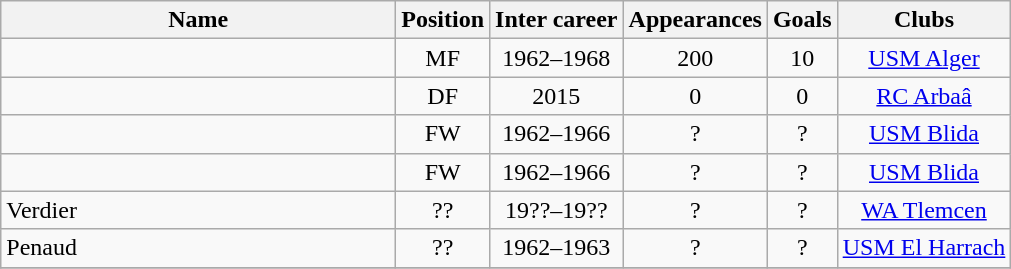<table class="wikitable sortable" style="text-align: center;">
<tr>
<th style="width:16em">Name</th>
<th>Position</th>
<th>Inter career</th>
<th>Appearances</th>
<th>Goals</th>
<th>Clubs</th>
</tr>
<tr>
<td align="left"></td>
<td>MF</td>
<td>1962–1968</td>
<td>200</td>
<td>10</td>
<td><a href='#'>USM Alger</a></td>
</tr>
<tr>
<td align="left"></td>
<td>DF</td>
<td>2015</td>
<td>0</td>
<td>0</td>
<td><a href='#'>RC Arbaâ</a></td>
</tr>
<tr>
<td align="left"></td>
<td>FW</td>
<td>1962–1966</td>
<td>?</td>
<td>?</td>
<td><a href='#'>USM Blida</a></td>
</tr>
<tr>
<td align="left"></td>
<td>FW</td>
<td>1962–1966</td>
<td>?</td>
<td>?</td>
<td><a href='#'>USM Blida</a></td>
</tr>
<tr>
<td align="left">Verdier</td>
<td>??</td>
<td>19??–19??</td>
<td>?</td>
<td>?</td>
<td><a href='#'>WA Tlemcen</a></td>
</tr>
<tr>
<td align="left">Penaud</td>
<td>??</td>
<td>1962–1963</td>
<td>?</td>
<td>?</td>
<td><a href='#'>USM El Harrach</a></td>
</tr>
<tr>
</tr>
</table>
